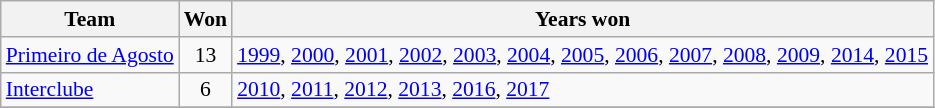<table class="wikitable" style="font-size:90%;">
<tr>
<th>Team</th>
<th>Won</th>
<th>Years won</th>
</tr>
<tr>
<td><a href='#'>Primeiro de Agosto</a></td>
<td align=center>13</td>
<td><a href='#'>1999</a>, <a href='#'>2000</a>, <a href='#'>2001</a>, <a href='#'>2002</a>, <a href='#'>2003</a>, <a href='#'>2004</a>, <a href='#'>2005</a>, <a href='#'>2006</a>, <a href='#'>2007</a>, <a href='#'>2008</a>, <a href='#'>2009</a>, <a href='#'>2014</a>, <a href='#'>2015</a></td>
</tr>
<tr>
<td><a href='#'>Interclube</a></td>
<td align=center>6</td>
<td><a href='#'>2010</a>, <a href='#'>2011</a>, <a href='#'>2012</a>, <a href='#'>2013</a>, <a href='#'>2016</a>, <a href='#'>2017</a></td>
</tr>
<tr>
</tr>
</table>
